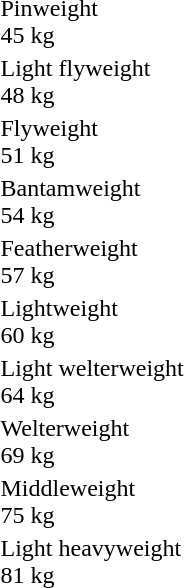<table>
<tr>
<td rowspan=2>Pinweight<br>45 kg</td>
<td rowspan=2></td>
<td rowspan=2></td>
<td></td>
</tr>
<tr>
<td></td>
</tr>
<tr>
<td rowspan=2>Light flyweight<br>48 kg</td>
<td rowspan=2></td>
<td rowspan=2></td>
<td></td>
</tr>
<tr>
<td></td>
</tr>
<tr>
<td rowspan=2>Flyweight<br>51 kg</td>
<td rowspan=2></td>
<td rowspan=2></td>
<td></td>
</tr>
<tr>
<td></td>
</tr>
<tr>
<td rowspan=2>Bantamweight<br>54 kg</td>
<td rowspan=2></td>
<td rowspan=2></td>
<td></td>
</tr>
<tr>
<td></td>
</tr>
<tr>
<td rowspan=2>Featherweight<br>57 kg</td>
<td rowspan=2></td>
<td rowspan=2></td>
<td></td>
</tr>
<tr>
<td></td>
</tr>
<tr>
<td rowspan=2>Lightweight<br>60 kg</td>
<td rowspan=2></td>
<td rowspan=2></td>
<td></td>
</tr>
<tr>
<td></td>
</tr>
<tr>
<td rowspan=2>Light welterweight<br>64 kg</td>
<td rowspan=2></td>
<td rowspan=2></td>
<td></td>
</tr>
<tr>
<td></td>
</tr>
<tr>
<td rowspan=2>Welterweight<br>69 kg</td>
<td rowspan=2></td>
<td rowspan=2></td>
<td></td>
</tr>
<tr>
<td></td>
</tr>
<tr>
<td rowspan=2>Middleweight<br>75 kg</td>
<td rowspan=2></td>
<td rowspan=2></td>
<td></td>
</tr>
<tr>
<td></td>
</tr>
<tr>
<td rowspan=2>Light heavyweight<br>81 kg</td>
<td rowspan=2></td>
<td rowspan=2></td>
<td></td>
</tr>
<tr>
<td></td>
</tr>
</table>
